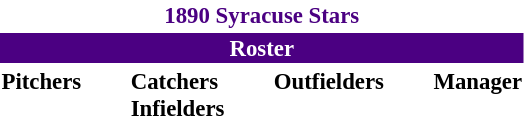<table class="toccolours" style="font-size: 95%;">
<tr>
<th colspan="10" style="background-color: white; color: #4B0082; text-align: center;">1890 Syracuse Stars</th>
</tr>
<tr>
<td colspan="10" style="background-color: #4B0082; color: white; text-align: center;"><strong>Roster</strong></td>
</tr>
<tr>
<td valign="top"><strong>Pitchers</strong><br>







</td>
<td width="25px"></td>
<td valign="top"><strong>Catchers</strong><br>





<strong>Infielders</strong>





</td>
<td width="25px"></td>
<td valign="top"><strong>Outfielders</strong><br>







</td>
<td width="25px"></td>
<td valign="top"><strong>Manager</strong><br>
</td>
</tr>
</table>
